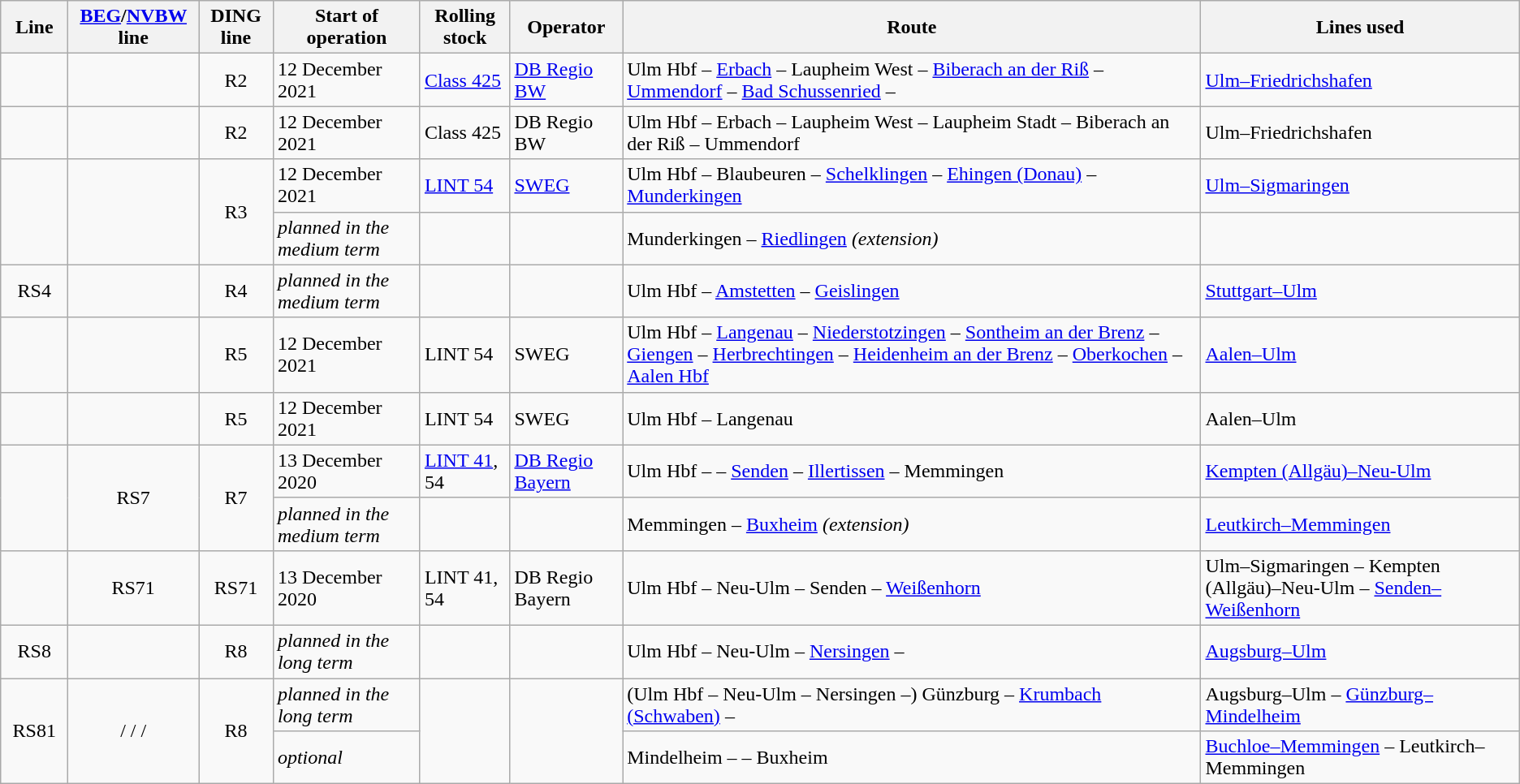<table class="wikitable">
<tr>
<th style="width:3em;">Line</th>
<th><a href='#'>BEG</a>/<a href='#'>NVBW</a> line</th>
<th>DING line</th>
<th>Start of operation</th>
<th>Rolling stock</th>
<th>Operator</th>
<th>Route</th>
<th>Lines used</th>
</tr>
<tr>
<td style="text-align:center"></td>
<td style="text-align:center"></td>
<td style="text-align:center">R2</td>
<td>12 December 2021</td>
<td><a href='#'>Class 425</a></td>
<td><a href='#'>DB Regio BW</a></td>
<td>Ulm Hbf – <a href='#'>Erbach</a> – Laupheim West – <a href='#'>Biberach an der Riß</a> – <a href='#'>Ummendorf</a> – <a href='#'>Bad Schussenried</a> – </td>
<td><a href='#'>Ulm–Friedrichshafen</a></td>
</tr>
<tr>
<td style="text-align:center"></td>
<td style="text-align:center"></td>
<td style="text-align:center">R2</td>
<td>12 December 2021</td>
<td>Class 425</td>
<td>DB Regio BW</td>
<td>Ulm Hbf – Erbach – Laupheim West – Laupheim Stadt – Biberach an der Riß – Ummendorf</td>
<td>Ulm–Friedrichshafen</td>
</tr>
<tr>
<td rowspan="2" style="text-align:center"></td>
<td rowspan="2" style="text-align:center"></td>
<td rowspan="2" style="text-align:center">R3</td>
<td>12 December 2021</td>
<td><a href='#'>LINT 54</a></td>
<td><a href='#'>SWEG</a></td>
<td>Ulm Hbf – Blaubeuren – <a href='#'>Schelklingen</a> – <a href='#'>Ehingen (Donau)</a> – <a href='#'>Munderkingen</a></td>
<td><a href='#'>Ulm–Sigmaringen</a></td>
</tr>
<tr>
<td><em>planned in the medium term</em></td>
<td></td>
<td></td>
<td>Munderkingen – <a href='#'>Riedlingen</a> <em>(extension)</em></td>
<td></td>
</tr>
<tr>
<td style="text-align:center">RS4</td>
<td style="text-align:center"></td>
<td style="text-align:center">R4</td>
<td><em>planned in the medium term</em></td>
<td></td>
<td></td>
<td>Ulm Hbf  – <a href='#'>Amstetten</a> – <a href='#'>Geislingen</a></td>
<td><a href='#'>Stuttgart–Ulm</a></td>
</tr>
<tr>
<td style="text-align:center"></td>
<td style="text-align:center"></td>
<td style="text-align:center">R5</td>
<td>12 December 2021</td>
<td>LINT 54</td>
<td>SWEG</td>
<td>Ulm Hbf – <a href='#'>Langenau</a> – <a href='#'>Niederstotzingen</a> – <a href='#'>Sontheim an der Brenz</a> – <a href='#'>Giengen</a> – <a href='#'>Herbrechtingen</a> – <a href='#'>Heidenheim an der Brenz</a> – <a href='#'>Oberkochen</a> – <a href='#'>Aalen Hbf</a></td>
<td><a href='#'>Aalen–Ulm</a></td>
</tr>
<tr>
<td style="text-align:center"></td>
<td style="text-align:center"></td>
<td style="text-align:center">R5</td>
<td>12 December 2021</td>
<td>LINT 54</td>
<td>SWEG</td>
<td>Ulm Hbf – Langenau</td>
<td>Aalen–Ulm</td>
</tr>
<tr>
<td style="text-align:center" rowspan="2"></td>
<td style="text-align:center" rowspan="2">RS7</td>
<td style="text-align:center" rowspan="2">R7</td>
<td>13 December 2020</td>
<td><a href='#'>LINT 41</a>, 54</td>
<td><a href='#'>DB Regio Bayern</a></td>
<td>Ulm Hbf –  – <a href='#'>Senden</a> – <a href='#'>Illertissen</a> – Memmingen</td>
<td><a href='#'>Kempten (Allgäu)–Neu-Ulm</a></td>
</tr>
<tr>
<td><em>planned in the medium term</em></td>
<td></td>
<td></td>
<td>Memmingen – <a href='#'>Buxheim</a> <em>(extension)</em></td>
<td><a href='#'>Leutkirch–Memmingen</a></td>
</tr>
<tr>
<td style="text-align:center"></td>
<td style="text-align:center">RS71</td>
<td style="text-align:center">RS71</td>
<td>13 December 2020</td>
<td>LINT 41, 54</td>
<td>DB Regio Bayern</td>
<td>Ulm Hbf – Neu-Ulm – Senden – <a href='#'>Weißenhorn</a></td>
<td>Ulm–Sigmaringen – Kempten (Allgäu)–Neu-Ulm – <a href='#'>Senden–Weißenhorn</a></td>
</tr>
<tr>
<td style="text-align:center">RS8</td>
<td style="text-align:center"></td>
<td style="text-align:center">R8</td>
<td><em>planned in the long term</em></td>
<td></td>
<td></td>
<td>Ulm Hbf – Neu-Ulm – <a href='#'>Nersingen</a> – </td>
<td><a href='#'>Augsburg–Ulm</a></td>
</tr>
<tr>
<td style="text-align:center" rowspan="2">RS81</td>
<td style="text-align:center" rowspan="2"> /  /  / </td>
<td style="text-align:center" rowspan="2">R8</td>
<td><em>planned in the long term</em></td>
<td rowspan="2"></td>
<td rowspan="2"></td>
<td>(Ulm Hbf – Neu-Ulm – Nersingen –) Günzburg – <a href='#'>Krumbach (Schwaben)</a> – </td>
<td>Augsburg–Ulm – <a href='#'>Günzburg–Mindelheim</a></td>
</tr>
<tr>
<td><em>optional</em></td>
<td>Mindelheim –  – Buxheim</td>
<td><a href='#'>Buchloe–Memmingen</a> – Leutkirch–Memmingen</td>
</tr>
</table>
